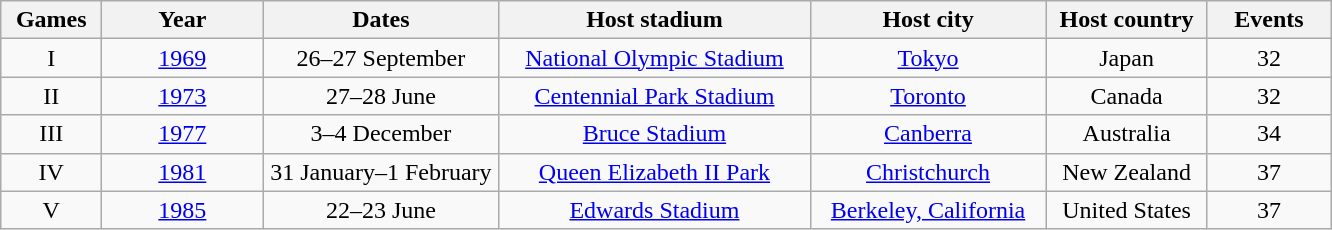<table class=wikitable style="text-align:center">
<tr>
<th width=60>Games</th>
<th width=100>Year</th>
<th width=150>Dates</th>
<th width=200>Host stadium</th>
<th width=150>Host city</th>
<th width=100>Host country</th>
<th width=75>Events</th>
</tr>
<tr>
<td>I</td>
<td><a href='#'>1969</a></td>
<td>26–27 September</td>
<td><a href='#'>National Olympic Stadium</a></td>
<td><a href='#'>Tokyo</a></td>
<td>Japan</td>
<td>32</td>
</tr>
<tr>
<td>II</td>
<td><a href='#'>1973</a></td>
<td>27–28 June</td>
<td><a href='#'>Centennial Park Stadium</a></td>
<td><a href='#'>Toronto</a></td>
<td>Canada</td>
<td>32</td>
</tr>
<tr>
<td>III</td>
<td><a href='#'>1977</a></td>
<td>3–4 December</td>
<td><a href='#'>Bruce Stadium</a></td>
<td><a href='#'>Canberra</a></td>
<td>Australia</td>
<td>34</td>
</tr>
<tr>
<td>IV</td>
<td><a href='#'>1981</a></td>
<td>31 January–1 February</td>
<td><a href='#'>Queen Elizabeth II Park</a></td>
<td><a href='#'>Christchurch</a></td>
<td>New Zealand</td>
<td>37</td>
</tr>
<tr>
<td>V</td>
<td><a href='#'>1985</a></td>
<td>22–23 June</td>
<td><a href='#'>Edwards Stadium</a></td>
<td><a href='#'>Berkeley, California</a></td>
<td>United States</td>
<td>37</td>
</tr>
</table>
